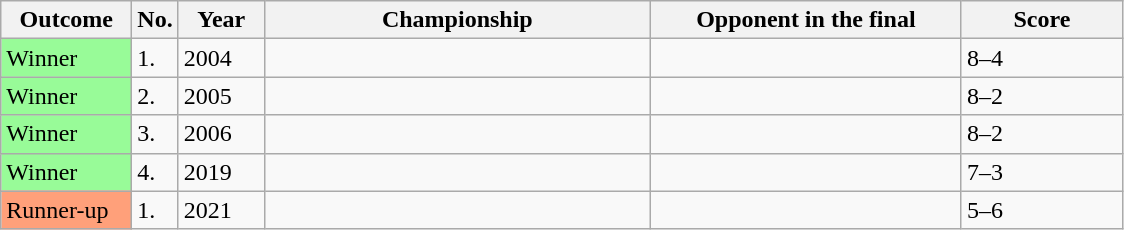<table class="sortable wikitable">
<tr>
<th width="80">Outcome</th>
<th width="20">No.</th>
<th width="50">Year</th>
<th width="250">Championship</th>
<th width="200">Opponent in the final</th>
<th width="100">Score</th>
</tr>
<tr>
<td style="background:#98fb98;">Winner</td>
<td>1.</td>
<td>2004</td>
<td></td>
<td> </td>
<td>8–4</td>
</tr>
<tr>
<td style="background:#98fb98;">Winner</td>
<td>2.</td>
<td>2005</td>
<td></td>
<td> </td>
<td>8–2</td>
</tr>
<tr>
<td style="background:#98fb98;">Winner</td>
<td>3.</td>
<td>2006</td>
<td></td>
<td> </td>
<td>8–2</td>
</tr>
<tr>
<td style="background:#98fb98;">Winner</td>
<td>4.</td>
<td>2019</td>
<td></td>
<td> </td>
<td>7–3</td>
</tr>
<tr>
<td style="background:#ffa07a;">Runner-up</td>
<td>1.</td>
<td>2021</td>
<td></td>
<td> </td>
<td>5–6</td>
</tr>
</table>
